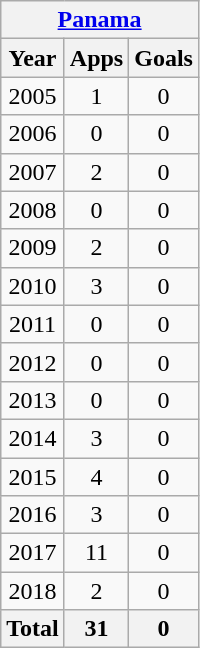<table class="wikitable" style="text-align:center">
<tr>
<th colspan=3><a href='#'>Panama</a></th>
</tr>
<tr>
<th>Year</th>
<th>Apps</th>
<th>Goals</th>
</tr>
<tr>
<td>2005</td>
<td>1</td>
<td>0</td>
</tr>
<tr>
<td>2006</td>
<td>0</td>
<td>0</td>
</tr>
<tr>
<td>2007</td>
<td>2</td>
<td>0</td>
</tr>
<tr>
<td>2008</td>
<td>0</td>
<td>0</td>
</tr>
<tr>
<td>2009</td>
<td>2</td>
<td>0</td>
</tr>
<tr>
<td>2010</td>
<td>3</td>
<td>0</td>
</tr>
<tr>
<td>2011</td>
<td>0</td>
<td>0</td>
</tr>
<tr>
<td>2012</td>
<td>0</td>
<td>0</td>
</tr>
<tr>
<td>2013</td>
<td>0</td>
<td>0</td>
</tr>
<tr>
<td>2014</td>
<td>3</td>
<td>0</td>
</tr>
<tr>
<td>2015</td>
<td>4</td>
<td>0</td>
</tr>
<tr>
<td>2016</td>
<td>3</td>
<td>0</td>
</tr>
<tr>
<td>2017</td>
<td>11</td>
<td>0</td>
</tr>
<tr>
<td>2018</td>
<td>2</td>
<td>0</td>
</tr>
<tr>
<th>Total</th>
<th>31</th>
<th>0</th>
</tr>
</table>
